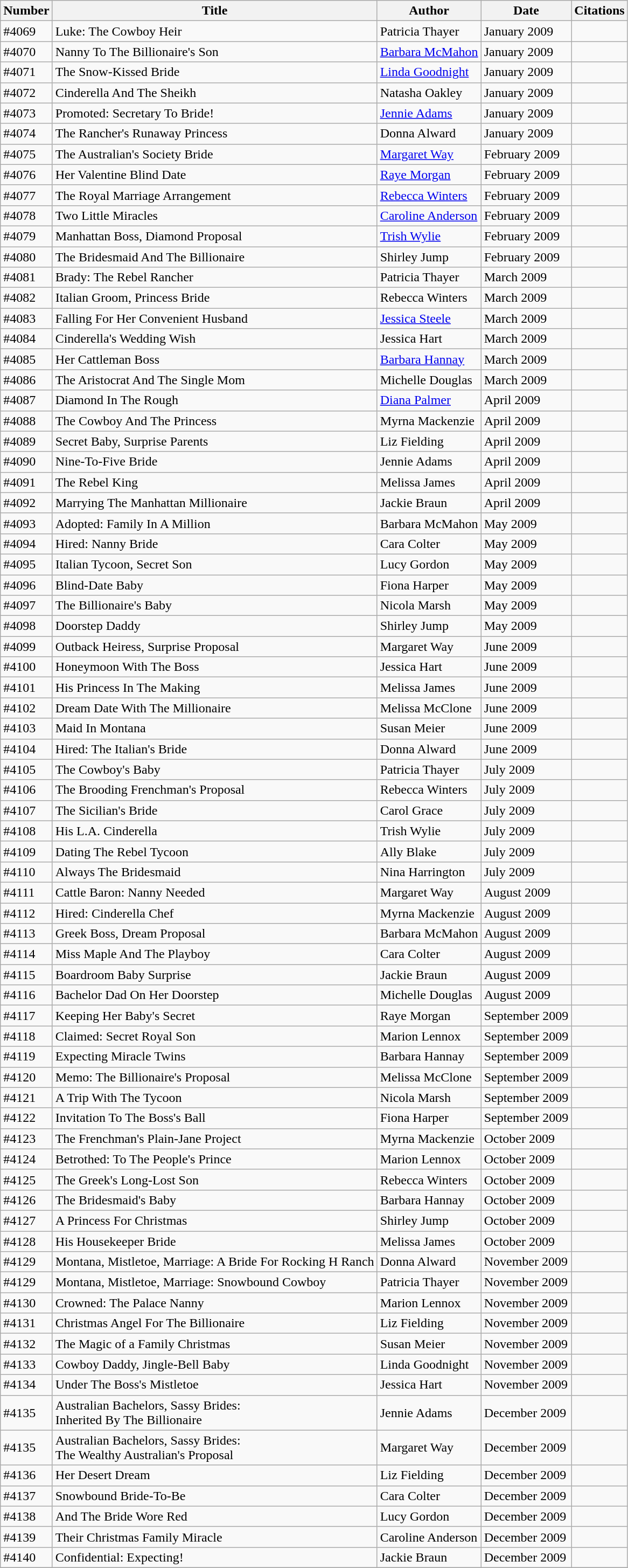<table class="wikitable sortable">
<tr>
<th>Number</th>
<th>Title</th>
<th>Author</th>
<th>Date</th>
<th>Citations</th>
</tr>
<tr>
<td>#4069</td>
<td>Luke: The Cowboy Heir</td>
<td>Patricia Thayer</td>
<td>January 2009</td>
<td></td>
</tr>
<tr>
<td>#4070</td>
<td>Nanny To The Billionaire's Son</td>
<td><a href='#'>Barbara McMahon</a></td>
<td>January 2009</td>
<td></td>
</tr>
<tr>
<td>#4071</td>
<td>The Snow-Kissed Bride</td>
<td><a href='#'>Linda Goodnight</a></td>
<td>January 2009</td>
<td></td>
</tr>
<tr>
<td>#4072</td>
<td>Cinderella And The Sheikh</td>
<td>Natasha Oakley</td>
<td>January 2009</td>
<td></td>
</tr>
<tr>
<td>#4073</td>
<td>Promoted: Secretary To Bride!</td>
<td><a href='#'>Jennie Adams</a></td>
<td>January 2009</td>
<td></td>
</tr>
<tr>
<td>#4074</td>
<td>The Rancher's Runaway Princess</td>
<td>Donna Alward</td>
<td>January 2009</td>
<td></td>
</tr>
<tr>
<td>#4075</td>
<td>The Australian's Society Bride</td>
<td><a href='#'>Margaret Way</a></td>
<td>February 2009</td>
<td></td>
</tr>
<tr>
<td>#4076</td>
<td>Her Valentine Blind Date</td>
<td><a href='#'>Raye Morgan</a></td>
<td>February 2009</td>
<td></td>
</tr>
<tr>
<td>#4077</td>
<td>The Royal Marriage Arrangement</td>
<td><a href='#'>Rebecca Winters</a></td>
<td>February 2009</td>
<td></td>
</tr>
<tr>
<td>#4078</td>
<td>Two Little Miracles</td>
<td><a href='#'>Caroline Anderson</a></td>
<td>February 2009</td>
<td></td>
</tr>
<tr>
<td>#4079</td>
<td>Manhattan Boss, Diamond Proposal</td>
<td><a href='#'>Trish Wylie</a></td>
<td>February 2009</td>
<td></td>
</tr>
<tr>
<td>#4080</td>
<td>The Bridesmaid And The Billionaire</td>
<td>Shirley Jump</td>
<td>February 2009</td>
<td></td>
</tr>
<tr>
<td>#4081</td>
<td>Brady: The Rebel Rancher</td>
<td>Patricia Thayer</td>
<td>March 2009</td>
<td></td>
</tr>
<tr>
<td>#4082</td>
<td>Italian Groom, Princess Bride</td>
<td>Rebecca Winters</td>
<td>March 2009</td>
<td></td>
</tr>
<tr>
<td>#4083</td>
<td>Falling For Her Convenient Husband</td>
<td><a href='#'>Jessica Steele</a></td>
<td>March 2009</td>
<td></td>
</tr>
<tr>
<td>#4084</td>
<td>Cinderella's Wedding Wish</td>
<td>Jessica Hart</td>
<td>March 2009</td>
<td></td>
</tr>
<tr>
<td>#4085</td>
<td>Her Cattleman Boss</td>
<td><a href='#'>Barbara Hannay</a></td>
<td>March 2009</td>
<td></td>
</tr>
<tr>
<td>#4086</td>
<td>The Aristocrat And The Single Mom</td>
<td>Michelle Douglas</td>
<td>March 2009</td>
<td></td>
</tr>
<tr>
<td>#4087</td>
<td>Diamond In The Rough</td>
<td><a href='#'>Diana Palmer</a></td>
<td>April 2009</td>
<td></td>
</tr>
<tr>
<td>#4088</td>
<td>The Cowboy And The Princess</td>
<td>Myrna Mackenzie</td>
<td>April 2009</td>
<td></td>
</tr>
<tr>
<td>#4089</td>
<td>Secret Baby, Surprise Parents</td>
<td>Liz Fielding</td>
<td>April 2009</td>
<td></td>
</tr>
<tr>
<td>#4090</td>
<td>Nine-To-Five Bride</td>
<td>Jennie Adams</td>
<td>April 2009</td>
<td></td>
</tr>
<tr>
<td>#4091</td>
<td>The Rebel King</td>
<td>Melissa James</td>
<td>April 2009</td>
<td></td>
</tr>
<tr>
<td>#4092</td>
<td>Marrying The Manhattan Millionaire</td>
<td>Jackie Braun</td>
<td>April 2009</td>
<td></td>
</tr>
<tr>
<td>#4093</td>
<td>Adopted: Family In A Million</td>
<td>Barbara McMahon</td>
<td>May 2009</td>
<td></td>
</tr>
<tr>
<td>#4094</td>
<td>Hired: Nanny Bride</td>
<td>Cara Colter</td>
<td>May 2009</td>
<td></td>
</tr>
<tr>
<td>#4095</td>
<td>Italian Tycoon, Secret Son</td>
<td>Lucy Gordon</td>
<td>May 2009</td>
<td></td>
</tr>
<tr>
<td>#4096</td>
<td>Blind-Date Baby</td>
<td>Fiona Harper</td>
<td>May 2009</td>
<td></td>
</tr>
<tr>
<td>#4097</td>
<td>The Billionaire's Baby</td>
<td>Nicola Marsh</td>
<td>May 2009</td>
<td></td>
</tr>
<tr>
<td>#4098</td>
<td>Doorstep Daddy</td>
<td>Shirley Jump</td>
<td>May 2009</td>
<td></td>
</tr>
<tr>
<td>#4099</td>
<td>Outback Heiress, Surprise Proposal</td>
<td>Margaret Way</td>
<td>June 2009</td>
<td></td>
</tr>
<tr>
<td>#4100</td>
<td>Honeymoon With The Boss</td>
<td>Jessica Hart</td>
<td>June 2009</td>
<td></td>
</tr>
<tr>
<td>#4101</td>
<td>His Princess In The Making</td>
<td>Melissa James</td>
<td>June 2009</td>
<td></td>
</tr>
<tr>
<td>#4102</td>
<td>Dream Date With The Millionaire</td>
<td>Melissa McClone</td>
<td>June 2009</td>
<td></td>
</tr>
<tr>
<td>#4103</td>
<td>Maid In Montana</td>
<td>Susan Meier</td>
<td>June 2009</td>
<td></td>
</tr>
<tr>
<td>#4104</td>
<td>Hired: The Italian's Bride</td>
<td>Donna Alward</td>
<td>June 2009</td>
<td></td>
</tr>
<tr>
<td>#4105</td>
<td>The Cowboy's Baby</td>
<td>Patricia Thayer</td>
<td>July 2009</td>
<td></td>
</tr>
<tr>
<td>#4106</td>
<td>The Brooding Frenchman's Proposal</td>
<td>Rebecca Winters</td>
<td>July 2009</td>
<td></td>
</tr>
<tr>
<td>#4107</td>
<td>The Sicilian's Bride</td>
<td>Carol Grace</td>
<td>July 2009</td>
<td></td>
</tr>
<tr>
<td>#4108</td>
<td>His L.A. Cinderella</td>
<td>Trish Wylie</td>
<td>July 2009</td>
<td></td>
</tr>
<tr>
<td>#4109</td>
<td>Dating The Rebel Tycoon</td>
<td>Ally Blake</td>
<td>July 2009</td>
<td></td>
</tr>
<tr>
<td>#4110</td>
<td>Always The Bridesmaid</td>
<td>Nina Harrington</td>
<td>July 2009</td>
<td></td>
</tr>
<tr>
<td>#4111</td>
<td>Cattle Baron: Nanny Needed</td>
<td>Margaret Way</td>
<td>August 2009</td>
<td></td>
</tr>
<tr>
<td>#4112</td>
<td>Hired: Cinderella Chef</td>
<td>Myrna Mackenzie</td>
<td>August 2009</td>
<td></td>
</tr>
<tr>
<td>#4113</td>
<td>Greek Boss, Dream Proposal</td>
<td>Barbara McMahon</td>
<td>August 2009</td>
<td></td>
</tr>
<tr>
<td>#4114</td>
<td>Miss Maple And The Playboy</td>
<td>Cara Colter</td>
<td>August 2009</td>
<td></td>
</tr>
<tr>
<td>#4115</td>
<td>Boardroom Baby Surprise</td>
<td>Jackie Braun</td>
<td>August 2009</td>
<td></td>
</tr>
<tr>
<td>#4116</td>
<td>Bachelor Dad On Her Doorstep</td>
<td>Michelle Douglas</td>
<td>August 2009</td>
<td></td>
</tr>
<tr>
<td>#4117</td>
<td>Keeping Her Baby's Secret</td>
<td>Raye Morgan</td>
<td>September 2009</td>
<td></td>
</tr>
<tr>
<td>#4118</td>
<td>Claimed: Secret Royal Son</td>
<td>Marion Lennox</td>
<td>September 2009</td>
<td></td>
</tr>
<tr>
<td>#4119</td>
<td>Expecting Miracle Twins</td>
<td>Barbara Hannay</td>
<td>September 2009</td>
<td></td>
</tr>
<tr>
<td>#4120</td>
<td>Memo: The Billionaire's Proposal</td>
<td>Melissa McClone</td>
<td>September 2009</td>
<td></td>
</tr>
<tr>
<td>#4121</td>
<td>A Trip With The Tycoon</td>
<td>Nicola Marsh</td>
<td>September 2009</td>
<td></td>
</tr>
<tr>
<td>#4122</td>
<td>Invitation To The Boss's Ball</td>
<td>Fiona Harper</td>
<td>September 2009</td>
<td></td>
</tr>
<tr>
<td>#4123</td>
<td>The Frenchman's Plain-Jane Project</td>
<td>Myrna Mackenzie</td>
<td>October 2009</td>
<td></td>
</tr>
<tr>
<td>#4124</td>
<td>Betrothed: To The People's Prince</td>
<td>Marion Lennox</td>
<td>October 2009</td>
<td></td>
</tr>
<tr>
<td>#4125</td>
<td>The Greek's Long-Lost Son</td>
<td>Rebecca Winters</td>
<td>October 2009</td>
<td></td>
</tr>
<tr>
<td>#4126</td>
<td>The Bridesmaid's Baby</td>
<td>Barbara Hannay</td>
<td>October 2009</td>
<td></td>
</tr>
<tr>
<td>#4127</td>
<td>A Princess For Christmas</td>
<td>Shirley Jump</td>
<td>October 2009</td>
<td></td>
</tr>
<tr>
<td>#4128</td>
<td>His Housekeeper Bride</td>
<td>Melissa James</td>
<td>October 2009</td>
<td></td>
</tr>
<tr>
<td>#4129</td>
<td>Montana, Mistletoe, Marriage: A Bride For Rocking H Ranch</td>
<td>Donna Alward</td>
<td>November 2009</td>
<td></td>
</tr>
<tr>
<td>#4129</td>
<td>Montana, Mistletoe, Marriage: Snowbound Cowboy</td>
<td>Patricia Thayer</td>
<td>November 2009</td>
<td></td>
</tr>
<tr>
<td>#4130</td>
<td>Crowned: The Palace Nanny</td>
<td>Marion Lennox</td>
<td>November 2009</td>
<td></td>
</tr>
<tr>
<td>#4131</td>
<td>Christmas Angel For The Billionaire</td>
<td>Liz Fielding</td>
<td>November 2009</td>
<td></td>
</tr>
<tr>
<td>#4132</td>
<td>The Magic of a Family Christmas</td>
<td>Susan Meier</td>
<td>November 2009</td>
<td></td>
</tr>
<tr>
<td>#4133</td>
<td>Cowboy Daddy, Jingle-Bell Baby</td>
<td>Linda Goodnight</td>
<td>November 2009</td>
<td></td>
</tr>
<tr>
<td>#4134</td>
<td>Under The Boss's Mistletoe</td>
<td>Jessica Hart</td>
<td>November 2009</td>
<td></td>
</tr>
<tr>
<td>#4135</td>
<td>Australian Bachelors, Sassy Brides:<br> Inherited By The Billionaire</td>
<td>Jennie Adams</td>
<td>December 2009</td>
<td></td>
</tr>
<tr>
<td>#4135</td>
<td>Australian Bachelors, Sassy Brides:<br> The Wealthy Australian's Proposal</td>
<td>Margaret Way</td>
<td>December 2009</td>
<td></td>
</tr>
<tr>
<td>#4136</td>
<td>Her Desert Dream</td>
<td>Liz Fielding</td>
<td>December 2009</td>
<td></td>
</tr>
<tr>
<td>#4137</td>
<td>Snowbound Bride-To-Be</td>
<td>Cara Colter</td>
<td>December 2009</td>
<td></td>
</tr>
<tr>
<td>#4138</td>
<td>And The Bride Wore Red</td>
<td>Lucy Gordon</td>
<td>December 2009</td>
<td></td>
</tr>
<tr>
<td>#4139</td>
<td>Their Christmas Family Miracle</td>
<td>Caroline Anderson</td>
<td>December 2009</td>
<td></td>
</tr>
<tr>
<td>#4140</td>
<td>Confidential: Expecting!</td>
<td>Jackie Braun</td>
<td>December 2009</td>
<td></td>
</tr>
<tr>
</tr>
</table>
